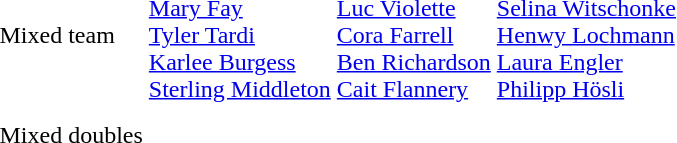<table>
<tr>
<td>Mixed team<br></td>
<td><br><a href='#'>Mary Fay</a><br><a href='#'>Tyler Tardi</a><br><a href='#'>Karlee Burgess</a><br><a href='#'>Sterling Middleton</a></td>
<td><br><a href='#'>Luc Violette</a><br><a href='#'>Cora Farrell</a><br><a href='#'>Ben Richardson</a><br><a href='#'>Cait Flannery</a></td>
<td><br><a href='#'>Selina Witschonke</a><br><a href='#'>Henwy Lochmann</a><br><a href='#'>Laura Engler</a><br><a href='#'>Philipp Hösli</a></td>
</tr>
<tr>
<td>Mixed doubles<br></td>
<td><em></em><br><br></td>
<td><em></em><br><br></td>
<td><em></em><br><br></td>
</tr>
</table>
